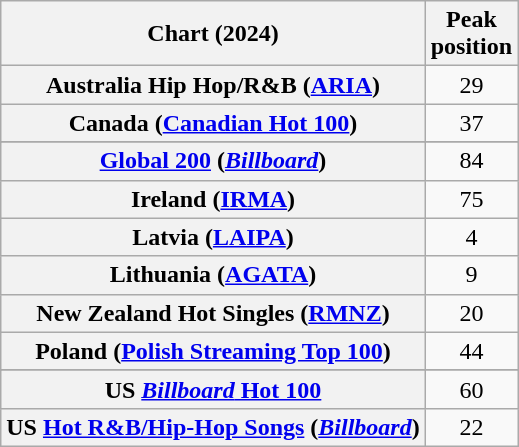<table class="wikitable sortable plainrowheaders" style="text-align:center">
<tr>
<th scope="col">Chart (2024)</th>
<th scope="col">Peak<br>position</th>
</tr>
<tr>
<th scope="row">Australia Hip Hop/R&B (<a href='#'>ARIA</a>)</th>
<td>29</td>
</tr>
<tr>
<th scope="row">Canada (<a href='#'>Canadian Hot 100</a>)</th>
<td>37</td>
</tr>
<tr>
</tr>
<tr>
<th scope="row"><a href='#'>Global 200</a> (<em><a href='#'>Billboard</a></em>)</th>
<td>84</td>
</tr>
<tr>
<th scope="row">Ireland (<a href='#'>IRMA</a>)</th>
<td>75</td>
</tr>
<tr>
<th scope="row">Latvia (<a href='#'>LAIPA</a>)</th>
<td>4</td>
</tr>
<tr>
<th scope="row">Lithuania (<a href='#'>AGATA</a>)</th>
<td>9</td>
</tr>
<tr>
<th scope="row">New Zealand Hot Singles (<a href='#'>RMNZ</a>)</th>
<td>20</td>
</tr>
<tr>
<th scope="row">Poland (<a href='#'>Polish Streaming Top 100</a>)</th>
<td>44</td>
</tr>
<tr>
</tr>
<tr>
</tr>
<tr>
</tr>
<tr>
</tr>
<tr>
<th scope="row">US <a href='#'><em>Billboard</em> Hot 100</a></th>
<td>60</td>
</tr>
<tr>
<th scope="row">US <a href='#'>Hot R&B/Hip-Hop Songs</a> (<em><a href='#'>Billboard</a></em>)</th>
<td>22</td>
</tr>
</table>
